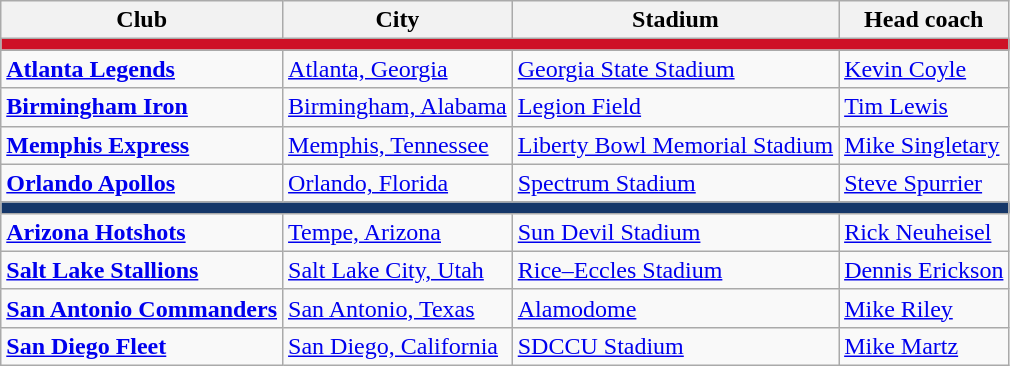<table class="plainrowheaders wikitable">
<tr>
<th>Club</th>
<th>City</th>
<th>Stadium</th>
<th>Head coach</th>
</tr>
<tr>
<th style=background:#CE1126 colspan="8"></th>
</tr>
<tr>
<td><strong><a href='#'>Atlanta Legends</a></strong></td>
<td><a href='#'>Atlanta, Georgia</a></td>
<td><a href='#'>Georgia State Stadium</a></td>
<td><a href='#'>Kevin Coyle</a></td>
</tr>
<tr>
<td><strong><a href='#'>Birmingham Iron</a></strong></td>
<td><a href='#'>Birmingham, Alabama</a></td>
<td><a href='#'>Legion Field</a></td>
<td><a href='#'>Tim Lewis</a></td>
</tr>
<tr>
<td><strong><a href='#'>Memphis Express</a></strong></td>
<td><a href='#'>Memphis, Tennessee</a></td>
<td><a href='#'>Liberty Bowl Memorial Stadium</a></td>
<td><a href='#'>Mike Singletary</a></td>
</tr>
<tr>
<td><strong><a href='#'>Orlando Apollos</a></strong></td>
<td><a href='#'>Orlando, Florida</a></td>
<td><a href='#'>Spectrum Stadium</a></td>
<td><a href='#'>Steve Spurrier</a></td>
</tr>
<tr>
<th style=background:#153769 colspan="8"></th>
</tr>
<tr>
<td><strong><a href='#'>Arizona Hotshots</a></strong></td>
<td><a href='#'>Tempe, Arizona</a></td>
<td><a href='#'>Sun Devil Stadium</a></td>
<td><a href='#'>Rick Neuheisel</a></td>
</tr>
<tr>
<td><strong><a href='#'>Salt Lake Stallions</a></strong></td>
<td><a href='#'>Salt Lake City, Utah</a></td>
<td><a href='#'>Rice–Eccles Stadium</a></td>
<td><a href='#'>Dennis Erickson</a></td>
</tr>
<tr>
<td><strong><a href='#'>San Antonio Commanders</a></strong></td>
<td><a href='#'>San Antonio, Texas</a></td>
<td><a href='#'>Alamodome</a></td>
<td><a href='#'>Mike Riley</a></td>
</tr>
<tr>
<td><strong><a href='#'>San Diego Fleet</a></strong></td>
<td><a href='#'>San Diego, California</a></td>
<td><a href='#'>SDCCU Stadium</a></td>
<td><a href='#'>Mike Martz</a></td>
</tr>
</table>
